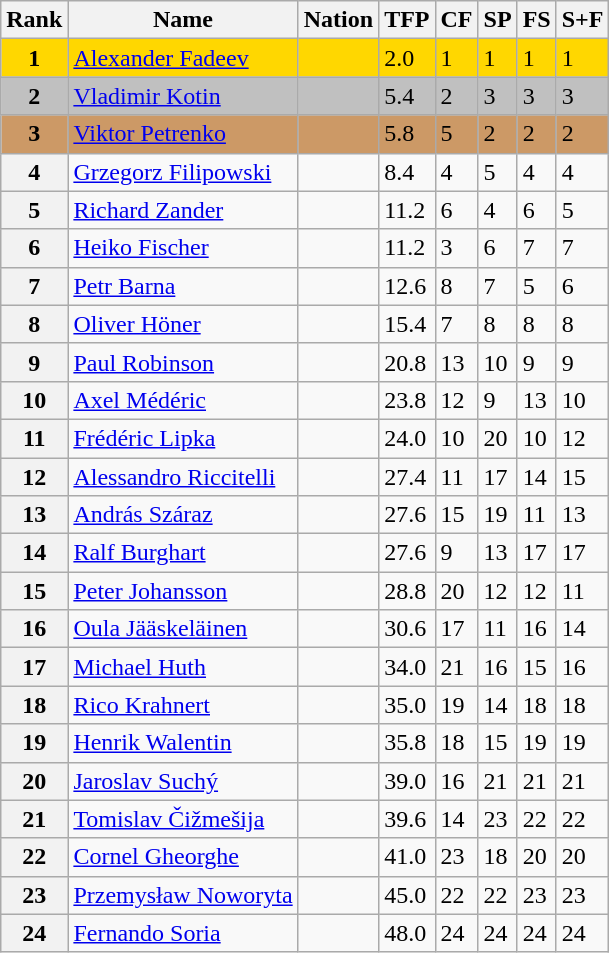<table class="wikitable">
<tr>
<th>Rank</th>
<th>Name</th>
<th>Nation</th>
<th>TFP</th>
<th>CF</th>
<th>SP</th>
<th>FS</th>
<th>S+F</th>
</tr>
<tr bgcolor="gold">
<td align="center"><strong>1</strong></td>
<td><a href='#'>Alexander Fadeev</a></td>
<td></td>
<td>2.0</td>
<td>1</td>
<td>1</td>
<td>1</td>
<td>1</td>
</tr>
<tr bgcolor="silver">
<td align="center"><strong>2</strong></td>
<td><a href='#'>Vladimir Kotin</a></td>
<td></td>
<td>5.4</td>
<td>2</td>
<td>3</td>
<td>3</td>
<td>3</td>
</tr>
<tr bgcolor="cc9966">
<td align="center"><strong>3</strong></td>
<td><a href='#'>Viktor Petrenko</a></td>
<td></td>
<td>5.8</td>
<td>5</td>
<td>2</td>
<td>2</td>
<td>2</td>
</tr>
<tr>
<th>4</th>
<td><a href='#'>Grzegorz Filipowski</a></td>
<td></td>
<td>8.4</td>
<td>4</td>
<td>5</td>
<td>4</td>
<td>4</td>
</tr>
<tr>
<th>5</th>
<td><a href='#'>Richard Zander</a></td>
<td></td>
<td>11.2</td>
<td>6</td>
<td>4</td>
<td>6</td>
<td>5</td>
</tr>
<tr>
<th>6</th>
<td><a href='#'>Heiko Fischer</a></td>
<td></td>
<td>11.2</td>
<td>3</td>
<td>6</td>
<td>7</td>
<td>7</td>
</tr>
<tr>
<th>7</th>
<td><a href='#'>Petr Barna</a></td>
<td></td>
<td>12.6</td>
<td>8</td>
<td>7</td>
<td>5</td>
<td>6</td>
</tr>
<tr>
<th>8</th>
<td><a href='#'>Oliver Höner</a></td>
<td></td>
<td>15.4</td>
<td>7</td>
<td>8</td>
<td>8</td>
<td>8</td>
</tr>
<tr>
<th>9</th>
<td><a href='#'>Paul Robinson</a></td>
<td></td>
<td>20.8</td>
<td>13</td>
<td>10</td>
<td>9</td>
<td>9</td>
</tr>
<tr>
<th>10</th>
<td><a href='#'>Axel Médéric</a></td>
<td></td>
<td>23.8</td>
<td>12</td>
<td>9</td>
<td>13</td>
<td>10</td>
</tr>
<tr>
<th>11</th>
<td><a href='#'>Frédéric Lipka</a></td>
<td></td>
<td>24.0</td>
<td>10</td>
<td>20</td>
<td>10</td>
<td>12</td>
</tr>
<tr>
<th>12</th>
<td><a href='#'>Alessandro Riccitelli</a></td>
<td></td>
<td>27.4</td>
<td>11</td>
<td>17</td>
<td>14</td>
<td>15</td>
</tr>
<tr>
<th>13</th>
<td><a href='#'>András Száraz</a></td>
<td></td>
<td>27.6</td>
<td>15</td>
<td>19</td>
<td>11</td>
<td>13</td>
</tr>
<tr>
<th>14</th>
<td><a href='#'>Ralf Burghart</a></td>
<td></td>
<td>27.6</td>
<td>9</td>
<td>13</td>
<td>17</td>
<td>17</td>
</tr>
<tr>
<th>15</th>
<td><a href='#'>Peter Johansson</a></td>
<td></td>
<td>28.8</td>
<td>20</td>
<td>12</td>
<td>12</td>
<td>11</td>
</tr>
<tr>
<th>16</th>
<td><a href='#'>Oula Jääskeläinen</a></td>
<td></td>
<td>30.6</td>
<td>17</td>
<td>11</td>
<td>16</td>
<td>14</td>
</tr>
<tr>
<th>17</th>
<td><a href='#'>Michael Huth</a></td>
<td></td>
<td>34.0</td>
<td>21</td>
<td>16</td>
<td>15</td>
<td>16</td>
</tr>
<tr>
<th>18</th>
<td><a href='#'>Rico Krahnert</a></td>
<td></td>
<td>35.0</td>
<td>19</td>
<td>14</td>
<td>18</td>
<td>18</td>
</tr>
<tr>
<th>19</th>
<td><a href='#'>Henrik Walentin</a></td>
<td></td>
<td>35.8</td>
<td>18</td>
<td>15</td>
<td>19</td>
<td>19</td>
</tr>
<tr>
<th>20</th>
<td><a href='#'>Jaroslav Suchý</a></td>
<td></td>
<td>39.0</td>
<td>16</td>
<td>21</td>
<td>21</td>
<td>21</td>
</tr>
<tr>
<th>21</th>
<td><a href='#'>Tomislav Čižmešija</a></td>
<td></td>
<td>39.6</td>
<td>14</td>
<td>23</td>
<td>22</td>
<td>22</td>
</tr>
<tr>
<th>22</th>
<td><a href='#'>Cornel Gheorghe</a></td>
<td></td>
<td>41.0</td>
<td>23</td>
<td>18</td>
<td>20</td>
<td>20</td>
</tr>
<tr>
<th>23</th>
<td><a href='#'>Przemysław Noworyta</a></td>
<td></td>
<td>45.0</td>
<td>22</td>
<td>22</td>
<td>23</td>
<td>23</td>
</tr>
<tr>
<th>24</th>
<td><a href='#'>Fernando Soria</a></td>
<td></td>
<td>48.0</td>
<td>24</td>
<td>24</td>
<td>24</td>
<td>24</td>
</tr>
</table>
